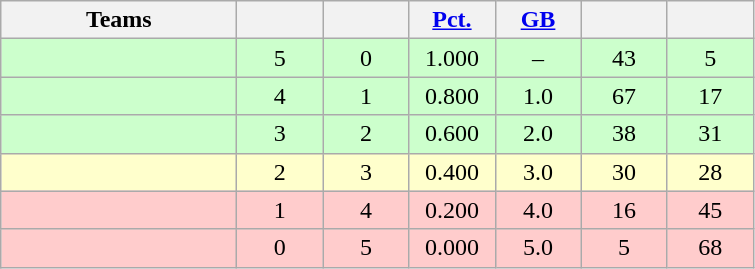<table class="wikitable" style="text-align:center;">
<tr>
<th width=150px>Teams</th>
<th width=50px></th>
<th width=50px></th>
<th width=50px><a href='#'>Pct.</a></th>
<th width=50px><a href='#'>GB</a></th>
<th width=50px></th>
<th width=50px></th>
</tr>
<tr style="background-color:#cfc">
<td align=left></td>
<td>5</td>
<td>0</td>
<td>1.000</td>
<td>–</td>
<td>43</td>
<td>5</td>
</tr>
<tr style="background-color:#cfc">
<td align=left></td>
<td>4</td>
<td>1</td>
<td>0.800</td>
<td>1.0</td>
<td>67</td>
<td>17</td>
</tr>
<tr style="background-color:#cfc">
<td align=left></td>
<td>3</td>
<td>2</td>
<td>0.600</td>
<td>2.0</td>
<td>38</td>
<td>31</td>
</tr>
<tr style="background-color:#ffc">
<td align=left></td>
<td>2</td>
<td>3</td>
<td>0.400</td>
<td>3.0</td>
<td>30</td>
<td>28</td>
</tr>
<tr style="background-color:#fcc">
<td align=left></td>
<td>1</td>
<td>4</td>
<td>0.200</td>
<td>4.0</td>
<td>16</td>
<td>45</td>
</tr>
<tr style="background-color:#fcc">
<td align=left></td>
<td>0</td>
<td>5</td>
<td>0.000</td>
<td>5.0</td>
<td>5</td>
<td>68</td>
</tr>
</table>
